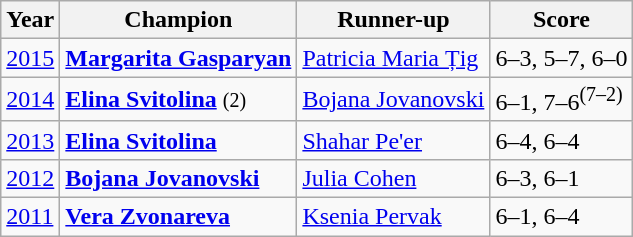<table class="wikitable">
<tr>
<th>Year</th>
<th>Champion</th>
<th>Runner-up</th>
<th>Score</th>
</tr>
<tr>
<td><a href='#'>2015</a></td>
<td> <strong><a href='#'>Margarita Gasparyan</a></strong></td>
<td> <a href='#'>Patricia Maria Țig</a></td>
<td>6–3, 5–7, 6–0</td>
</tr>
<tr>
<td><a href='#'>2014</a></td>
<td> <strong><a href='#'>Elina Svitolina</a></strong> <small> (2) </small></td>
<td> <a href='#'>Bojana Jovanovski</a></td>
<td>6–1, 7–6<sup>(7–2)</sup></td>
</tr>
<tr>
<td><a href='#'>2013</a></td>
<td> <strong><a href='#'>Elina Svitolina</a></strong></td>
<td> <a href='#'>Shahar Pe'er</a></td>
<td>6–4, 6–4</td>
</tr>
<tr>
<td><a href='#'>2012</a></td>
<td> <strong><a href='#'>Bojana Jovanovski</a></strong></td>
<td> <a href='#'>Julia Cohen</a></td>
<td>6–3, 6–1</td>
</tr>
<tr>
<td><a href='#'>2011</a></td>
<td> <strong><a href='#'>Vera Zvonareva</a></strong></td>
<td> <a href='#'>Ksenia Pervak</a></td>
<td>6–1, 6–4</td>
</tr>
</table>
